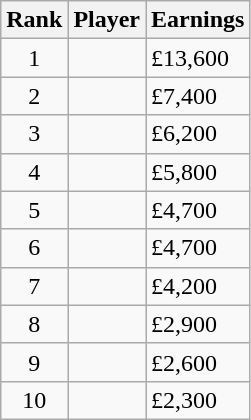<table class="wikitable" text-align:right; margin-left:1em">
<tr>
<th>Rank</th>
<th>Player</th>
<th>Earnings</th>
</tr>
<tr style=>
<td align=center>1</td>
<td style="text-align:left"></td>
<td>£13,600</td>
</tr>
<tr>
<td align=center>2</td>
<td style="text-align:left"></td>
<td>£7,400</td>
</tr>
<tr style=>
<td align=center>3</td>
<td style="text-align:left"></td>
<td>£6,200</td>
</tr>
<tr>
<td align=center>4</td>
<td style="text-align:left"></td>
<td>£5,800</td>
</tr>
<tr>
<td align=center>5</td>
<td style="text-align:left"></td>
<td>£4,700</td>
</tr>
<tr>
<td align=center>6</td>
<td style="text-align:left"></td>
<td>£4,700</td>
</tr>
<tr>
<td align=center>7</td>
<td style="text-align:left"></td>
<td>£4,200</td>
</tr>
<tr>
<td align=center>8</td>
<td style="text-align:left"></td>
<td>£2,900</td>
</tr>
<tr>
<td align=center>9</td>
<td style="text-align:left"></td>
<td>£2,600</td>
</tr>
<tr>
<td align=center>10</td>
<td style="text-align:left"></td>
<td>£2,300</td>
</tr>
</table>
